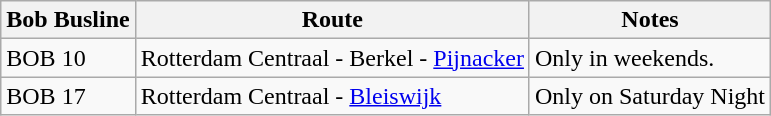<table class="wikitable" border="1">
<tr>
<th>Bob Busline</th>
<th>Route</th>
<th>Notes</th>
</tr>
<tr>
<td>BOB 10</td>
<td>Rotterdam Centraal - Berkel - <a href='#'>Pijnacker</a></td>
<td>Only in weekends.</td>
</tr>
<tr>
<td>BOB 17</td>
<td>Rotterdam Centraal - <a href='#'>Bleiswijk</a></td>
<td>Only on Saturday Night</td>
</tr>
</table>
